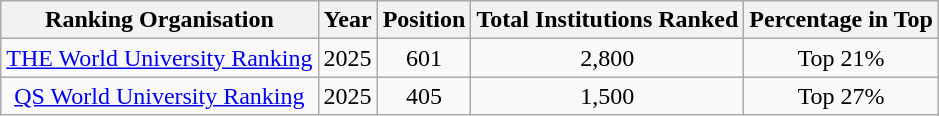<table class="wikitable centre sortable" style="text-align:center;">
<tr>
<th>Ranking Organisation</th>
<th>Year</th>
<th>Position</th>
<th>Total Institutions Ranked</th>
<th>Percentage in Top</th>
</tr>
<tr>
<td><a href='#'>THE World University Ranking</a></td>
<td>2025</td>
<td>601</td>
<td>2,800</td>
<td>Top 21%</td>
</tr>
<tr>
<td><a href='#'>QS World University Ranking</a></td>
<td>2025</td>
<td>405</td>
<td>1,500</td>
<td>Top 27%</td>
</tr>
</table>
